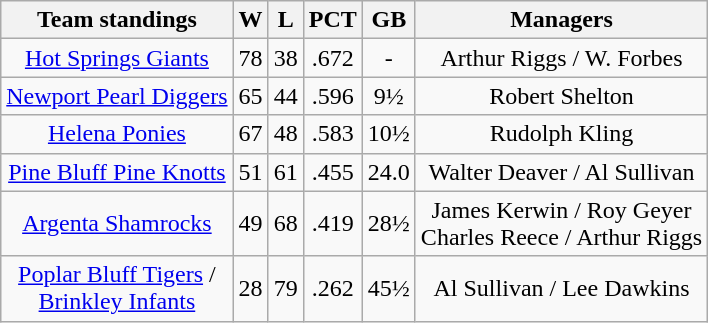<table class="wikitable" style="text-align:center">
<tr>
<th>Team standings</th>
<th>W</th>
<th>L</th>
<th>PCT</th>
<th>GB</th>
<th>Managers</th>
</tr>
<tr>
<td><a href='#'>Hot Springs Giants</a></td>
<td>78</td>
<td>38</td>
<td>.672</td>
<td>-</td>
<td>Arthur Riggs / W. Forbes</td>
</tr>
<tr>
<td><a href='#'>Newport Pearl Diggers</a></td>
<td>65</td>
<td>44</td>
<td>.596</td>
<td>9½</td>
<td>Robert Shelton</td>
</tr>
<tr>
<td><a href='#'>Helena Ponies</a></td>
<td>67</td>
<td>48</td>
<td>.583</td>
<td>10½</td>
<td>Rudolph Kling</td>
</tr>
<tr>
<td><a href='#'>Pine Bluff Pine Knotts</a></td>
<td>51</td>
<td>61</td>
<td>.455</td>
<td>24.0</td>
<td>Walter Deaver / Al Sullivan</td>
</tr>
<tr>
<td><a href='#'>Argenta Shamrocks</a></td>
<td>49</td>
<td>68</td>
<td>.419</td>
<td>28½</td>
<td>James Kerwin / Roy Geyer <br> Charles Reece / Arthur Riggs</td>
</tr>
<tr>
<td><a href='#'>Poplar Bluff Tigers</a> /<br> <a href='#'>Brinkley Infants</a></td>
<td>28</td>
<td>79</td>
<td>.262</td>
<td>45½</td>
<td>Al Sullivan / Lee Dawkins</td>
</tr>
</table>
